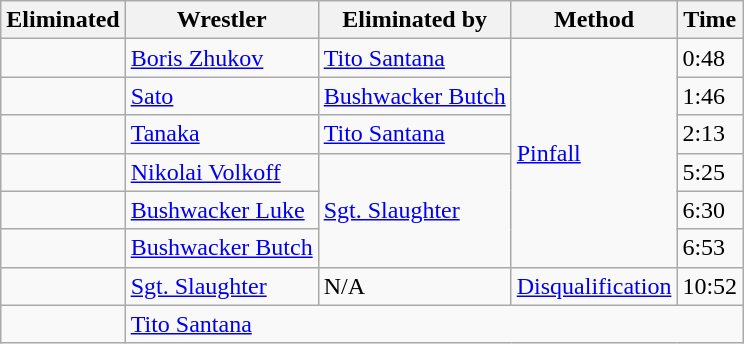<table class="wikitable sortable">
<tr>
<th>Eliminated</th>
<th>Wrestler</th>
<th>Eliminated by</th>
<th>Method</th>
<th>Time</th>
</tr>
<tr>
<td></td>
<td><a href='#'>Boris Zhukov</a></td>
<td><a href='#'>Tito Santana</a></td>
<td rowspan="6"><a href='#'>Pinfall</a></td>
<td>0:48</td>
</tr>
<tr>
<td></td>
<td><a href='#'>Sato</a></td>
<td><a href='#'>Bushwacker Butch</a></td>
<td>1:46</td>
</tr>
<tr>
<td></td>
<td><a href='#'>Tanaka</a></td>
<td><a href='#'>Tito Santana</a></td>
<td>2:13</td>
</tr>
<tr>
<td></td>
<td><a href='#'>Nikolai Volkoff</a></td>
<td rowspan="3"><a href='#'>Sgt. Slaughter</a></td>
<td>5:25</td>
</tr>
<tr>
<td></td>
<td><a href='#'>Bushwacker Luke</a></td>
<td>6:30</td>
</tr>
<tr>
<td></td>
<td><a href='#'>Bushwacker Butch</a></td>
<td>6:53</td>
</tr>
<tr>
<td></td>
<td><a href='#'>Sgt. Slaughter</a></td>
<td>N/A</td>
<td><a href='#'>Disqualification</a></td>
<td>10:52</td>
</tr>
<tr>
<td></td>
<td colspan="4"><a href='#'>Tito Santana</a></td>
</tr>
</table>
